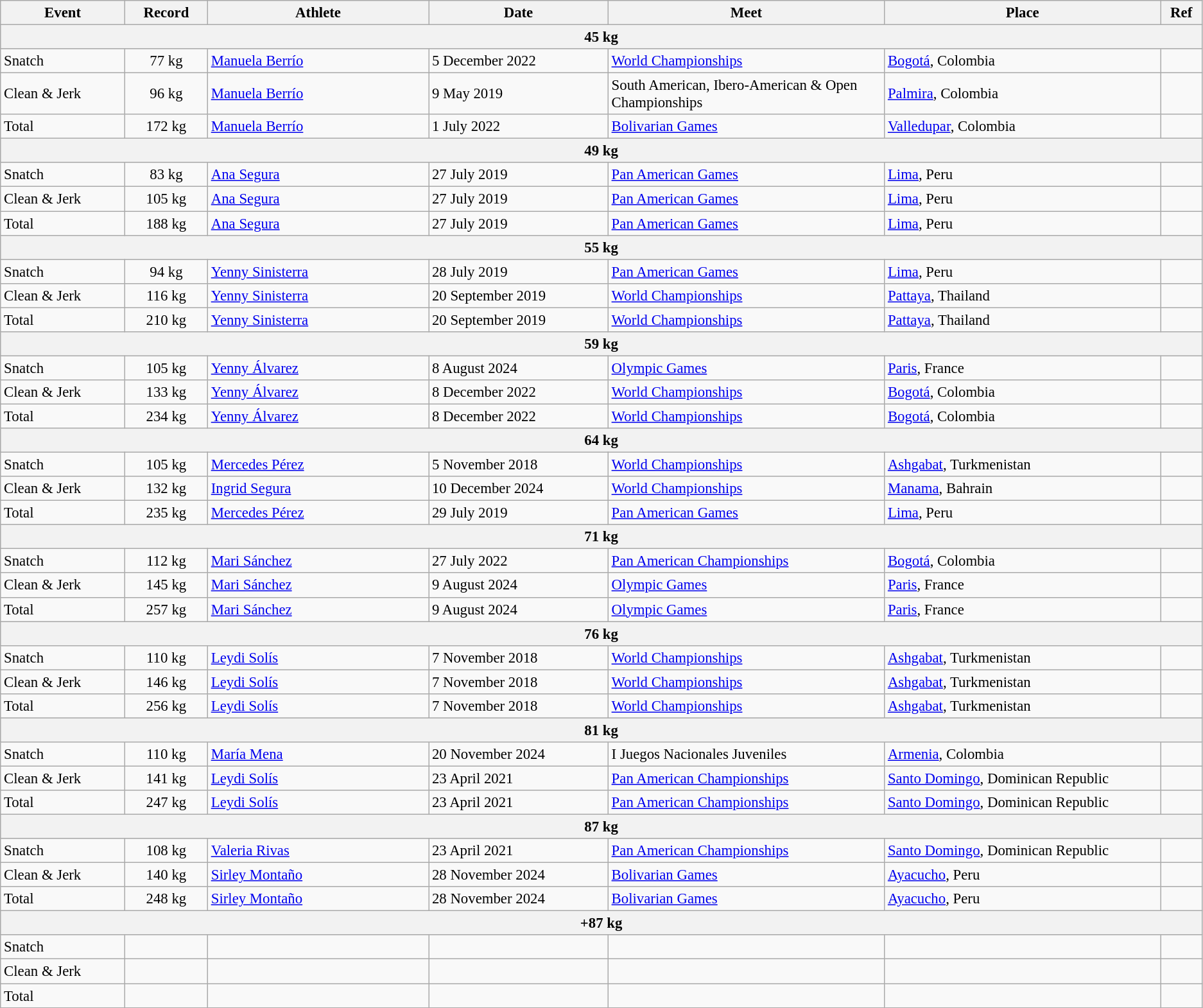<table class="wikitable" style="font-size:95%;">
<tr>
<th width=9%>Event</th>
<th width=6%>Record</th>
<th width=16%>Athlete</th>
<th width=13%>Date</th>
<th width=20%>Meet</th>
<th width=20%>Place</th>
<th width=3%>Ref</th>
</tr>
<tr bgcolor="#DDDDDD">
<th colspan="7">45 kg</th>
</tr>
<tr>
<td>Snatch</td>
<td align="center">77 kg</td>
<td><a href='#'>Manuela Berrío</a></td>
<td>5 December 2022</td>
<td><a href='#'>World Championships</a></td>
<td><a href='#'>Bogotá</a>, Colombia</td>
<td></td>
</tr>
<tr>
<td>Clean & Jerk</td>
<td align="center">96 kg</td>
<td><a href='#'>Manuela Berrío</a></td>
<td>9 May 2019</td>
<td>South American, Ibero-American & Open Championships</td>
<td><a href='#'>Palmira</a>, Colombia</td>
<td></td>
</tr>
<tr>
<td>Total</td>
<td align="center">172 kg</td>
<td><a href='#'>Manuela Berrío</a></td>
<td>1 July 2022</td>
<td><a href='#'>Bolivarian Games</a></td>
<td><a href='#'>Valledupar</a>, Colombia</td>
<td></td>
</tr>
<tr bgcolor="#DDDDDD">
<th colspan="7">49 kg</th>
</tr>
<tr>
<td>Snatch</td>
<td align="center">83 kg</td>
<td><a href='#'>Ana Segura</a></td>
<td>27 July 2019</td>
<td><a href='#'>Pan American Games</a></td>
<td><a href='#'>Lima</a>, Peru</td>
<td></td>
</tr>
<tr>
<td>Clean & Jerk</td>
<td align="center">105 kg</td>
<td><a href='#'>Ana Segura</a></td>
<td>27 July 2019</td>
<td><a href='#'>Pan American Games</a></td>
<td><a href='#'>Lima</a>, Peru</td>
<td></td>
</tr>
<tr>
<td>Total</td>
<td align="center">188 kg</td>
<td><a href='#'>Ana Segura</a></td>
<td>27 July 2019</td>
<td><a href='#'>Pan American Games</a></td>
<td><a href='#'>Lima</a>, Peru</td>
<td></td>
</tr>
<tr bgcolor="#DDDDDD">
<th colspan="7">55 kg</th>
</tr>
<tr>
<td>Snatch</td>
<td align="center">94 kg</td>
<td><a href='#'>Yenny Sinisterra</a></td>
<td>28 July 2019</td>
<td><a href='#'>Pan American Games</a></td>
<td><a href='#'>Lima</a>, Peru</td>
<td></td>
</tr>
<tr>
<td>Clean & Jerk</td>
<td align="center">116 kg</td>
<td><a href='#'>Yenny Sinisterra</a></td>
<td>20 September 2019</td>
<td><a href='#'>World Championships</a></td>
<td><a href='#'>Pattaya</a>, Thailand</td>
<td></td>
</tr>
<tr>
<td>Total</td>
<td align="center">210 kg</td>
<td><a href='#'>Yenny Sinisterra</a></td>
<td>20 September 2019</td>
<td><a href='#'>World Championships</a></td>
<td><a href='#'>Pattaya</a>, Thailand</td>
<td></td>
</tr>
<tr bgcolor="#DDDDDD">
<th colspan="7">59 kg</th>
</tr>
<tr>
<td>Snatch</td>
<td align="center">105 kg</td>
<td><a href='#'>Yenny Álvarez</a></td>
<td>8 August 2024</td>
<td><a href='#'>Olympic Games</a></td>
<td><a href='#'>Paris</a>, France</td>
<td></td>
</tr>
<tr>
<td>Clean & Jerk</td>
<td align="center">133 kg</td>
<td><a href='#'>Yenny Álvarez</a></td>
<td>8 December 2022</td>
<td><a href='#'>World Championships</a></td>
<td><a href='#'>Bogotá</a>, Colombia</td>
<td></td>
</tr>
<tr>
<td>Total</td>
<td align="center">234 kg</td>
<td><a href='#'>Yenny Álvarez</a></td>
<td>8 December 2022</td>
<td><a href='#'>World Championships</a></td>
<td><a href='#'>Bogotá</a>, Colombia</td>
<td></td>
</tr>
<tr bgcolor="#DDDDDD">
<th colspan="7">64 kg</th>
</tr>
<tr>
<td>Snatch</td>
<td align="center">105 kg</td>
<td><a href='#'>Mercedes Pérez</a></td>
<td>5 November 2018</td>
<td><a href='#'>World Championships</a></td>
<td><a href='#'>Ashgabat</a>, Turkmenistan</td>
<td></td>
</tr>
<tr>
<td>Clean & Jerk</td>
<td align="center">132 kg</td>
<td><a href='#'>Ingrid Segura</a></td>
<td>10 December 2024</td>
<td><a href='#'>World Championships</a></td>
<td><a href='#'>Manama</a>, Bahrain</td>
<td></td>
</tr>
<tr>
<td>Total</td>
<td align="center">235 kg</td>
<td><a href='#'>Mercedes Pérez</a></td>
<td>29 July 2019</td>
<td><a href='#'>Pan American Games</a></td>
<td><a href='#'>Lima</a>, Peru</td>
<td></td>
</tr>
<tr bgcolor="#DDDDDD">
<th colspan="7">71 kg</th>
</tr>
<tr>
<td>Snatch</td>
<td align="center">112 kg</td>
<td><a href='#'>Mari Sánchez</a></td>
<td>27 July 2022</td>
<td><a href='#'>Pan American Championships</a></td>
<td><a href='#'>Bogotá</a>, Colombia</td>
<td></td>
</tr>
<tr>
<td>Clean & Jerk</td>
<td align="center">145 kg</td>
<td><a href='#'>Mari Sánchez</a></td>
<td>9 August 2024</td>
<td><a href='#'>Olympic Games</a></td>
<td><a href='#'>Paris</a>, France</td>
<td></td>
</tr>
<tr>
<td>Total</td>
<td align="center">257 kg</td>
<td><a href='#'>Mari Sánchez</a></td>
<td>9 August 2024</td>
<td><a href='#'>Olympic Games</a></td>
<td><a href='#'>Paris</a>, France</td>
<td></td>
</tr>
<tr bgcolor="#DDDDDD">
<th colspan="7">76 kg</th>
</tr>
<tr>
<td>Snatch</td>
<td align="center">110 kg</td>
<td><a href='#'>Leydi Solís</a></td>
<td>7 November 2018</td>
<td><a href='#'>World Championships</a></td>
<td><a href='#'>Ashgabat</a>, Turkmenistan</td>
<td></td>
</tr>
<tr>
<td>Clean & Jerk</td>
<td align="center">146 kg</td>
<td><a href='#'>Leydi Solís</a></td>
<td>7 November 2018</td>
<td><a href='#'>World Championships</a></td>
<td><a href='#'>Ashgabat</a>, Turkmenistan</td>
<td></td>
</tr>
<tr>
<td>Total</td>
<td align="center">256 kg</td>
<td><a href='#'>Leydi Solís</a></td>
<td>7 November 2018</td>
<td><a href='#'>World Championships</a></td>
<td><a href='#'>Ashgabat</a>, Turkmenistan</td>
<td></td>
</tr>
<tr bgcolor="#DDDDDD">
<th colspan="7">81 kg</th>
</tr>
<tr>
<td>Snatch</td>
<td align="center">110 kg</td>
<td><a href='#'>María Mena</a></td>
<td>20 November 2024</td>
<td>I Juegos Nacionales Juveniles</td>
<td><a href='#'>Armenia</a>, Colombia</td>
<td></td>
</tr>
<tr>
<td>Clean & Jerk</td>
<td align="center">141 kg</td>
<td><a href='#'>Leydi Solís</a></td>
<td>23 April 2021</td>
<td><a href='#'>Pan American Championships</a></td>
<td><a href='#'>Santo Domingo</a>, Dominican Republic</td>
<td></td>
</tr>
<tr>
<td>Total</td>
<td align="center">247 kg</td>
<td><a href='#'>Leydi Solís</a></td>
<td>23 April 2021</td>
<td><a href='#'>Pan American Championships</a></td>
<td><a href='#'>Santo Domingo</a>, Dominican Republic</td>
<td></td>
</tr>
<tr bgcolor="#DDDDDD">
<th colspan="7">87 kg</th>
</tr>
<tr>
<td>Snatch</td>
<td align="center">108 kg</td>
<td><a href='#'>Valeria Rivas</a></td>
<td>23 April 2021</td>
<td><a href='#'>Pan American Championships</a></td>
<td><a href='#'>Santo Domingo</a>, Dominican Republic</td>
<td></td>
</tr>
<tr>
<td>Clean & Jerk</td>
<td align="center">140 kg</td>
<td><a href='#'>Sirley Montaño</a></td>
<td>28 November 2024</td>
<td><a href='#'>Bolivarian Games</a></td>
<td><a href='#'>Ayacucho</a>, Peru</td>
<td></td>
</tr>
<tr>
<td>Total</td>
<td align="center">248 kg</td>
<td><a href='#'>Sirley Montaño</a></td>
<td>28 November 2024</td>
<td><a href='#'>Bolivarian Games</a></td>
<td><a href='#'>Ayacucho</a>, Peru</td>
<td></td>
</tr>
<tr bgcolor="#DDDDDD">
<th colspan="7">+87 kg</th>
</tr>
<tr>
<td>Snatch</td>
<td align="center"></td>
<td></td>
<td></td>
<td></td>
<td></td>
<td></td>
</tr>
<tr>
<td>Clean & Jerk</td>
<td align="center"></td>
<td></td>
<td></td>
<td></td>
<td></td>
<td></td>
</tr>
<tr>
<td>Total</td>
<td align="center"></td>
<td></td>
<td></td>
<td></td>
<td></td>
<td></td>
</tr>
</table>
